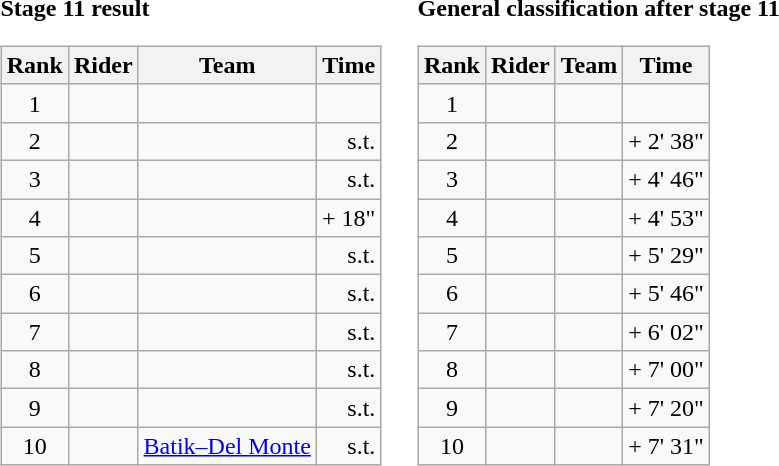<table>
<tr>
<td><strong>Stage 11 result</strong><br><table class="wikitable">
<tr>
<th scope="col">Rank</th>
<th scope="col">Rider</th>
<th scope="col">Team</th>
<th scope="col">Time</th>
</tr>
<tr>
<td style="text-align:center;">1</td>
<td></td>
<td></td>
<td style="text-align:right;"></td>
</tr>
<tr>
<td style="text-align:center;">2</td>
<td></td>
<td></td>
<td style="text-align:right;">s.t.</td>
</tr>
<tr>
<td style="text-align:center;">3</td>
<td></td>
<td></td>
<td style="text-align:right;">s.t.</td>
</tr>
<tr>
<td style="text-align:center;">4</td>
<td></td>
<td></td>
<td style="text-align:right;">+ 18"</td>
</tr>
<tr>
<td style="text-align:center;">5</td>
<td></td>
<td></td>
<td style="text-align:right;">s.t.</td>
</tr>
<tr>
<td style="text-align:center;">6</td>
<td></td>
<td></td>
<td style="text-align:right;">s.t.</td>
</tr>
<tr>
<td style="text-align:center;">7</td>
<td></td>
<td></td>
<td style="text-align:right;">s.t.</td>
</tr>
<tr>
<td style="text-align:center;">8</td>
<td></td>
<td></td>
<td style="text-align:right;">s.t.</td>
</tr>
<tr>
<td style="text-align:center;">9</td>
<td></td>
<td></td>
<td style="text-align:right;">s.t.</td>
</tr>
<tr>
<td style="text-align:center;">10</td>
<td></td>
<td><a href='#'>Batik–Del Monte</a></td>
<td style="text-align:right;">s.t.</td>
</tr>
</table>
</td>
<td></td>
<td><strong>General classification after stage 11</strong><br><table class="wikitable">
<tr>
<th scope="col">Rank</th>
<th scope="col">Rider</th>
<th scope="col">Team</th>
<th scope="col">Time</th>
</tr>
<tr>
<td style="text-align:center;">1</td>
<td> </td>
<td></td>
<td style="text-align:right;"></td>
</tr>
<tr>
<td style="text-align:center;">2</td>
<td></td>
<td></td>
<td style="text-align:right;">+ 2' 38"</td>
</tr>
<tr>
<td style="text-align:center;">3</td>
<td></td>
<td></td>
<td style="text-align:right;">+ 4' 46"</td>
</tr>
<tr>
<td style="text-align:center;">4</td>
<td></td>
<td></td>
<td style="text-align:right;">+ 4' 53"</td>
</tr>
<tr>
<td style="text-align:center;">5</td>
<td></td>
<td></td>
<td style="text-align:right;">+ 5' 29"</td>
</tr>
<tr>
<td style="text-align:center;">6</td>
<td></td>
<td></td>
<td style="text-align:right;">+ 5' 46"</td>
</tr>
<tr>
<td style="text-align:center;">7</td>
<td></td>
<td></td>
<td style="text-align:right;">+ 6' 02"</td>
</tr>
<tr>
<td style="text-align:center;">8</td>
<td></td>
<td></td>
<td style="text-align:right;">+ 7' 00"</td>
</tr>
<tr>
<td style="text-align:center;">9</td>
<td></td>
<td></td>
<td style="text-align:right;">+ 7' 20"</td>
</tr>
<tr>
<td style="text-align:center;">10</td>
<td></td>
<td></td>
<td style="text-align:right;">+ 7' 31"</td>
</tr>
</table>
</td>
</tr>
</table>
